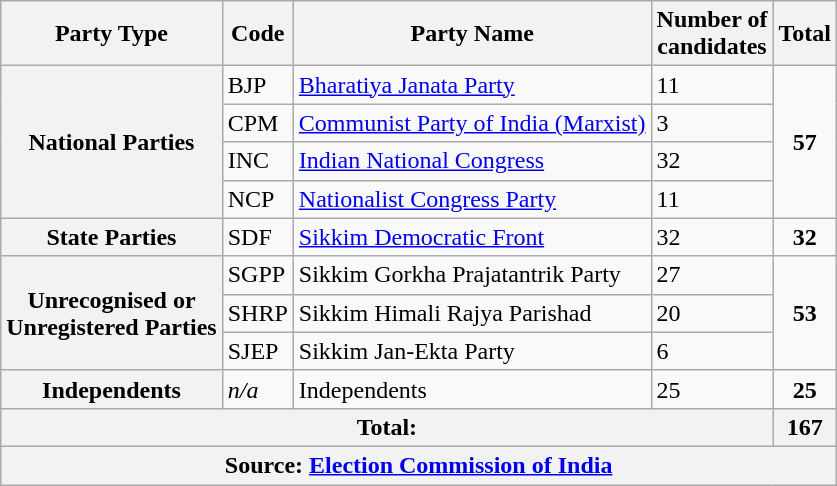<table class="wikitable">
<tr>
<th>Party Type</th>
<th>Code</th>
<th>Party Name</th>
<th>Number of<br>candidates</th>
<th>Total</th>
</tr>
<tr>
<th rowspan=4>National Parties</th>
<td>BJP</td>
<td><a href='#'>Bharatiya Janata Party</a></td>
<td>11</td>
<td rowspan=4 align="center"><strong>57</strong></td>
</tr>
<tr>
<td>CPM</td>
<td><a href='#'>Communist Party of India (Marxist)</a></td>
<td>3</td>
</tr>
<tr>
<td>INC</td>
<td><a href='#'>Indian National Congress</a></td>
<td>32</td>
</tr>
<tr>
<td>NCP</td>
<td><a href='#'>Nationalist Congress Party</a></td>
<td>11</td>
</tr>
<tr>
<th>State Parties</th>
<td>SDF</td>
<td><a href='#'>Sikkim Democratic Front</a></td>
<td>32</td>
<td align="center"><strong>32</strong></td>
</tr>
<tr>
<th rowspan=3>Unrecognised or <br>Unregistered Parties</th>
<td>SGPP</td>
<td>Sikkim Gorkha Prajatantrik Party</td>
<td>27</td>
<td rowspan=3 align="center"><strong>53</strong></td>
</tr>
<tr>
<td>SHRP</td>
<td>Sikkim Himali Rajya Parishad</td>
<td>20</td>
</tr>
<tr>
<td>SJEP</td>
<td>Sikkim Jan-Ekta Party</td>
<td>6</td>
</tr>
<tr>
<th>Independents</th>
<td><em>n/a</em></td>
<td>Independents</td>
<td>25</td>
<td align="center"><strong>25</strong></td>
</tr>
<tr>
<th colspan=4>Total:</th>
<th>167</th>
</tr>
<tr>
<th colspan=5>Source: <a href='#'>Election Commission of India</a></th>
</tr>
</table>
